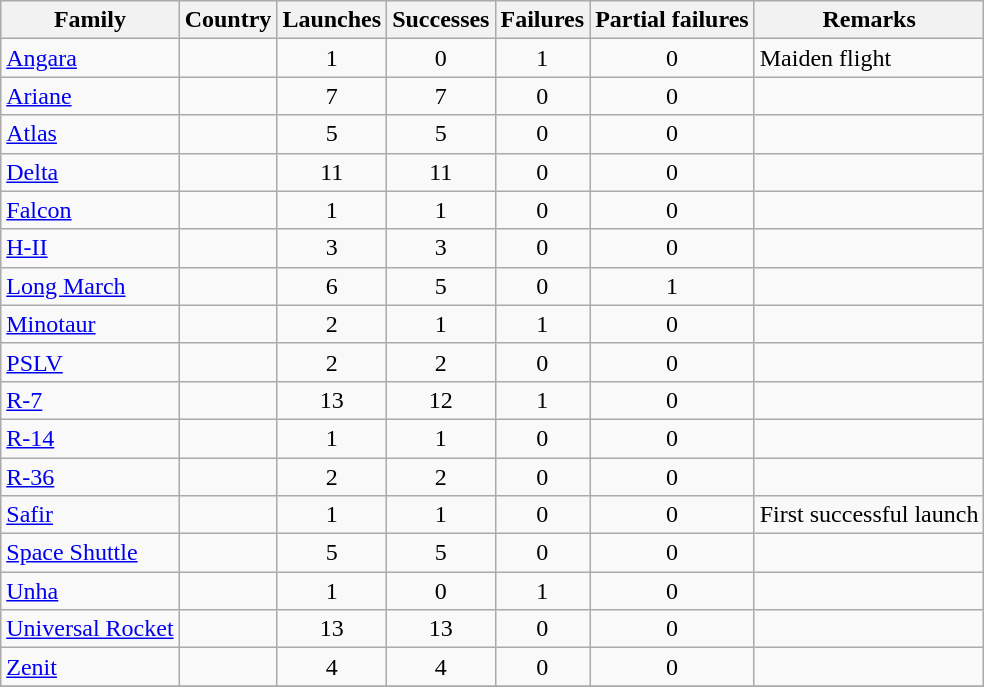<table class="wikitable sortable collapsible collapsed" style=text-align:center>
<tr>
<th>Family</th>
<th>Country</th>
<th>Launches</th>
<th>Successes</th>
<th>Failures</th>
<th>Partial failures</th>
<th>Remarks</th>
</tr>
<tr>
<td align=left><a href='#'>Angara</a></td>
<td align=left></td>
<td>1</td>
<td>0</td>
<td>1</td>
<td>0</td>
<td align=left>Maiden flight</td>
</tr>
<tr>
<td align=left><a href='#'>Ariane</a></td>
<td align=left></td>
<td>7</td>
<td>7</td>
<td>0</td>
<td>0</td>
<td></td>
</tr>
<tr>
<td align=left><a href='#'>Atlas</a></td>
<td align=left></td>
<td>5</td>
<td>5</td>
<td>0</td>
<td>0</td>
<td></td>
</tr>
<tr>
<td align=left><a href='#'>Delta</a></td>
<td align=left></td>
<td>11</td>
<td>11</td>
<td>0</td>
<td>0</td>
<td></td>
</tr>
<tr>
<td align=left><a href='#'>Falcon</a></td>
<td align=left></td>
<td>1</td>
<td>1</td>
<td>0</td>
<td>0</td>
<td></td>
</tr>
<tr>
<td align=left><a href='#'>H-II</a></td>
<td align=left></td>
<td>3</td>
<td>3</td>
<td>0</td>
<td>0</td>
<td></td>
</tr>
<tr>
<td align=left><a href='#'>Long March</a></td>
<td align=left></td>
<td>6</td>
<td>5</td>
<td>0</td>
<td>1</td>
<td></td>
</tr>
<tr>
<td align=left><a href='#'>Minotaur</a></td>
<td align=left></td>
<td>2</td>
<td>1</td>
<td>1</td>
<td>0</td>
<td></td>
</tr>
<tr>
<td align=left><a href='#'>PSLV</a></td>
<td align=left></td>
<td>2</td>
<td>2</td>
<td>0</td>
<td>0</td>
<td></td>
</tr>
<tr>
<td align=left><a href='#'>R-7</a></td>
<td align=left></td>
<td>13</td>
<td>12</td>
<td>1</td>
<td>0</td>
<td></td>
</tr>
<tr>
<td align=left><a href='#'>R-14</a></td>
<td align=left></td>
<td>1</td>
<td>1</td>
<td>0</td>
<td>0</td>
<td></td>
</tr>
<tr>
<td align=left><a href='#'>R-36</a></td>
<td align=left></td>
<td>2</td>
<td>2</td>
<td>0</td>
<td>0</td>
<td></td>
</tr>
<tr>
<td align=left><a href='#'>Safir</a></td>
<td align=left></td>
<td>1</td>
<td>1</td>
<td>0</td>
<td>0</td>
<td align=left>First successful launch</td>
</tr>
<tr>
<td align=left><a href='#'>Space Shuttle</a></td>
<td align=left></td>
<td>5</td>
<td>5</td>
<td>0</td>
<td>0</td>
<td></td>
</tr>
<tr>
<td align=left><a href='#'>Unha</a></td>
<td align=left></td>
<td>1</td>
<td>0</td>
<td>1</td>
<td>0</td>
<td></td>
</tr>
<tr>
<td align=left><a href='#'>Universal Rocket</a></td>
<td align=left></td>
<td>13</td>
<td>13</td>
<td>0</td>
<td>0</td>
<td></td>
</tr>
<tr>
<td align=left><a href='#'>Zenit</a></td>
<td align=left></td>
<td>4</td>
<td>4</td>
<td>0</td>
<td>0</td>
<td></td>
</tr>
<tr>
</tr>
</table>
